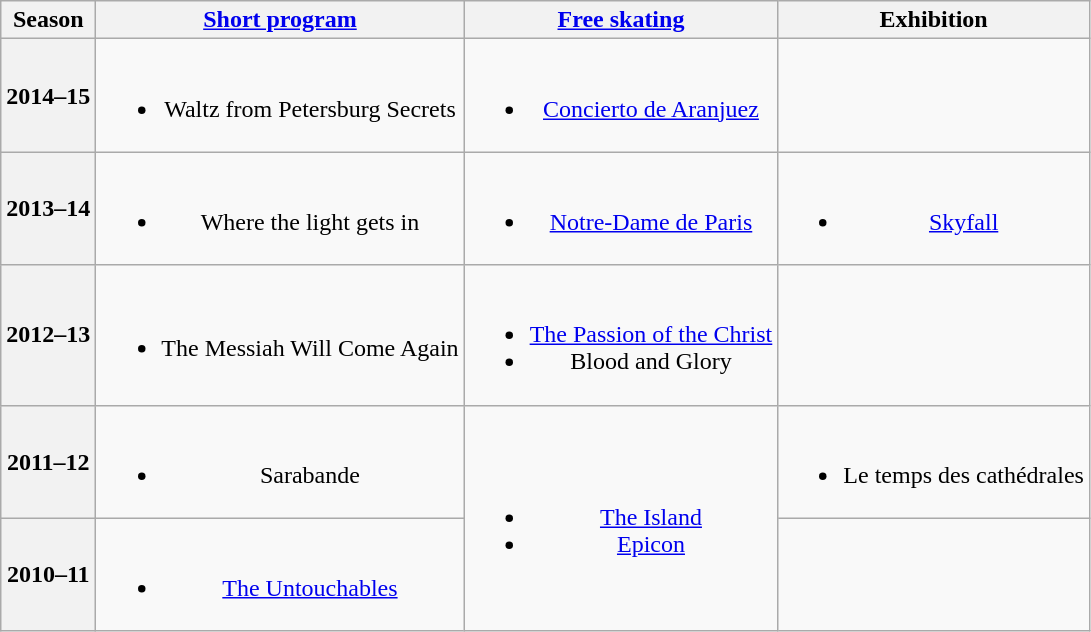<table class="wikitable" style="text-align:center">
<tr>
<th>Season</th>
<th><a href='#'>Short program</a></th>
<th><a href='#'>Free skating</a></th>
<th>Exhibition</th>
</tr>
<tr>
<th>2014–15 <br> </th>
<td><br><ul><li>Waltz from Petersburg Secrets <br></li></ul></td>
<td><br><ul><li><a href='#'>Concierto de Aranjuez</a> <br></li></ul></td>
<td></td>
</tr>
<tr>
<th>2013–14 <br> </th>
<td><br><ul><li>Where the light gets in <br></li></ul></td>
<td><br><ul><li><a href='#'>Notre-Dame de Paris</a> <br></li></ul></td>
<td><br><ul><li><a href='#'>Skyfall</a> <br></li></ul></td>
</tr>
<tr>
<th>2012–13 <br> </th>
<td><br><ul><li>The Messiah Will Come Again <br></li></ul></td>
<td><br><ul><li><a href='#'>The Passion of the Christ</a> <br></li><li>Blood and Glory <br></li></ul></td>
<td></td>
</tr>
<tr>
<th>2011–12 <br> </th>
<td><br><ul><li>Sarabande <br></li></ul></td>
<td rowspan=2><br><ul><li><a href='#'>The Island</a> <br></li><li><a href='#'>Epicon</a> <br></li></ul></td>
<td><br><ul><li>Le temps des cathédrales <br></li></ul></td>
</tr>
<tr>
<th>2010–11</th>
<td><br><ul><li><a href='#'>The Untouchables</a> <br></li></ul></td>
<td></td>
</tr>
</table>
